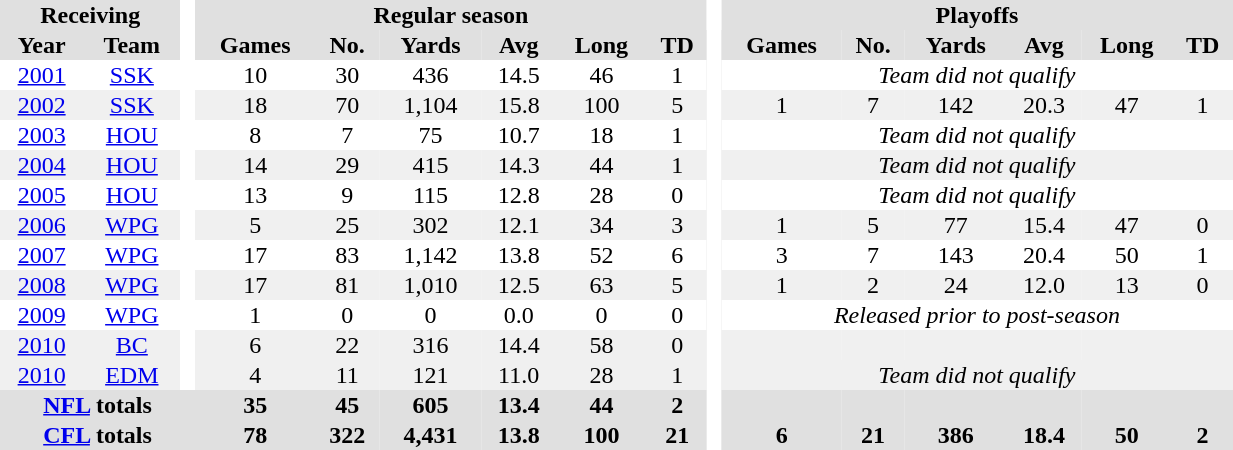<table BORDER="0" CELLPADDING="1" CELLSPACING="0" width="65%" style="text-align:center">
<tr bgcolor="#e0e0e0">
<th colspan="2">Receiving</th>
<th rowspan="99" bgcolor="#ffffff"> </th>
<th colspan="6">Regular season</th>
<th rowspan="99" bgcolor="#ffffff"> </th>
<th colspan="6">Playoffs</th>
</tr>
<tr bgcolor="#e0e0e0">
<th>Year</th>
<th>Team</th>
<th>Games</th>
<th>No.</th>
<th>Yards</th>
<th>Avg</th>
<th>Long</th>
<th>TD</th>
<th>Games</th>
<th>No.</th>
<th>Yards</th>
<th>Avg</th>
<th>Long</th>
<th>TD</th>
</tr>
<tr ALIGN="center">
<td><a href='#'>2001</a></td>
<td><a href='#'>SSK</a></td>
<td>10</td>
<td>30</td>
<td>436</td>
<td>14.5</td>
<td>46</td>
<td>1</td>
<td colspan="6"><em>Team did not qualify</em></td>
</tr>
<tr ALIGN="center" bgcolor="#f0f0f0">
<td><a href='#'>2002</a></td>
<td><a href='#'>SSK</a></td>
<td>18</td>
<td>70</td>
<td>1,104</td>
<td>15.8</td>
<td>100</td>
<td>5</td>
<td>1</td>
<td>7</td>
<td>142</td>
<td>20.3</td>
<td>47</td>
<td>1</td>
</tr>
<tr ALIGN="center">
<td><a href='#'>2003</a></td>
<td><a href='#'>HOU</a></td>
<td>8</td>
<td>7</td>
<td>75</td>
<td>10.7</td>
<td>18</td>
<td>1</td>
<td colspan="6"><em>Team did not qualify</em></td>
</tr>
<tr ALIGN="center" bgcolor="#f0f0f0">
<td><a href='#'>2004</a></td>
<td><a href='#'>HOU</a></td>
<td>14</td>
<td>29</td>
<td>415</td>
<td>14.3</td>
<td>44</td>
<td>1</td>
<td colspan="6"><em>Team did not qualify</em></td>
</tr>
<tr ALIGN="center">
<td><a href='#'>2005</a></td>
<td><a href='#'>HOU</a></td>
<td>13</td>
<td>9</td>
<td>115</td>
<td>12.8</td>
<td>28</td>
<td>0</td>
<td colspan="6"><em>Team did not qualify</em></td>
</tr>
<tr ALIGN="center" bgcolor="#f0f0f0">
<td><a href='#'>2006</a></td>
<td><a href='#'>WPG</a></td>
<td>5</td>
<td>25</td>
<td>302</td>
<td>12.1</td>
<td>34</td>
<td>3</td>
<td>1</td>
<td>5</td>
<td>77</td>
<td>15.4</td>
<td>47</td>
<td>0</td>
</tr>
<tr ALIGN="center">
<td><a href='#'>2007</a></td>
<td><a href='#'>WPG</a></td>
<td>17</td>
<td>83</td>
<td>1,142</td>
<td>13.8</td>
<td>52</td>
<td>6</td>
<td>3</td>
<td>7</td>
<td>143</td>
<td>20.4</td>
<td>50</td>
<td>1</td>
</tr>
<tr ALIGN="center" bgcolor="#f0f0f0">
<td><a href='#'>2008</a></td>
<td><a href='#'>WPG</a></td>
<td>17</td>
<td>81</td>
<td>1,010</td>
<td>12.5</td>
<td>63</td>
<td>5</td>
<td>1</td>
<td>2</td>
<td>24</td>
<td>12.0</td>
<td>13</td>
<td>0</td>
</tr>
<tr ALIGN="center">
<td><a href='#'>2009</a></td>
<td><a href='#'>WPG</a></td>
<td>1</td>
<td>0</td>
<td>0</td>
<td>0.0</td>
<td>0</td>
<td>0</td>
<td colspan="6"><em>Released prior to post-season</em></td>
</tr>
<tr ALIGN="center" bgcolor="#f0f0f0">
<td><a href='#'>2010</a></td>
<td><a href='#'>BC</a></td>
<td>6</td>
<td>22</td>
<td>316</td>
<td>14.4</td>
<td>58</td>
<td>0</td>
<td></td>
<td></td>
<td></td>
<td></td>
<td></td>
<td></td>
</tr>
<tr ALIGN="center" bgcolor="#f0f0f0">
<td><a href='#'>2010</a></td>
<td><a href='#'>EDM</a></td>
<td>4</td>
<td>11</td>
<td>121</td>
<td>11.0</td>
<td>28</td>
<td>1</td>
<td colspan="6"><em>Team did not qualify</em></td>
</tr>
<tr bgcolor="#e0e0e0">
<th colspan="3"><a href='#'>NFL</a> totals</th>
<th>35</th>
<th>45</th>
<th>605</th>
<th>13.4</th>
<th>44</th>
<th>2</th>
<th></th>
<th></th>
<th></th>
<th></th>
<th></th>
<th></th>
</tr>
<tr bgcolor="#e0e0e0">
<th colspan="3"><a href='#'>CFL</a> totals</th>
<th>78</th>
<th>322</th>
<th>4,431</th>
<th>13.8</th>
<th>100</th>
<th>21</th>
<th>6</th>
<th>21</th>
<th>386</th>
<th>18.4</th>
<th>50</th>
<th>2</th>
</tr>
</table>
